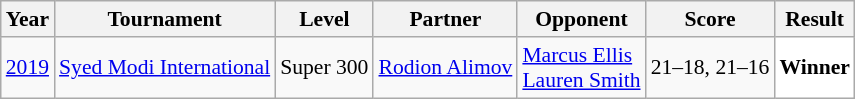<table class="sortable wikitable" style="font-size: 90%;">
<tr>
<th>Year</th>
<th>Tournament</th>
<th>Level</th>
<th>Partner</th>
<th>Opponent</th>
<th>Score</th>
<th>Result</th>
</tr>
<tr>
<td align="center"><a href='#'>2019</a></td>
<td align="left"><a href='#'>Syed Modi International</a></td>
<td align="left">Super 300</td>
<td align="left"> <a href='#'>Rodion Alimov</a></td>
<td align="left"> <a href='#'>Marcus Ellis</a><br> <a href='#'>Lauren Smith</a></td>
<td align="left">21–18, 21–16</td>
<td style="text-align:left; background:white"> <strong>Winner</strong></td>
</tr>
</table>
